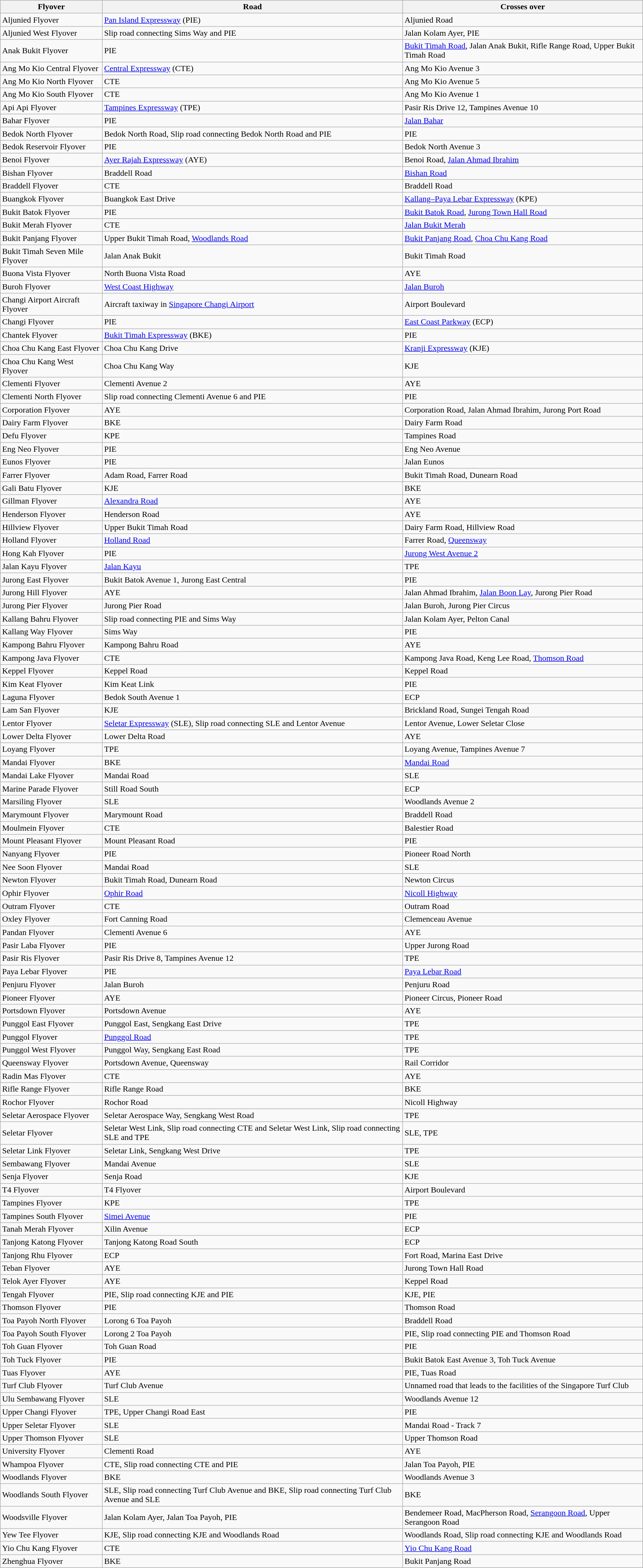<table class="wikitable">
<tr>
<th>Flyover</th>
<th>Road</th>
<th>Crosses over</th>
</tr>
<tr>
<td>Aljunied Flyover</td>
<td><a href='#'>Pan Island Expressway</a> (PIE)</td>
<td>Aljunied Road</td>
</tr>
<tr>
<td>Aljunied West Flyover</td>
<td>Slip road connecting Sims Way and PIE</td>
<td>Jalan Kolam Ayer, PIE</td>
</tr>
<tr>
<td>Anak Bukit Flyover</td>
<td>PIE</td>
<td><a href='#'>Bukit Timah Road</a>, Jalan Anak Bukit, Rifle Range Road, Upper Bukit Timah Road</td>
</tr>
<tr>
<td>Ang Mo Kio Central Flyover</td>
<td><a href='#'>Central Expressway</a> (CTE)</td>
<td>Ang Mo Kio Avenue 3</td>
</tr>
<tr>
<td>Ang Mo Kio North Flyover</td>
<td>CTE</td>
<td>Ang Mo Kio Avenue 5</td>
</tr>
<tr>
<td>Ang Mo Kio South Flyover</td>
<td>CTE</td>
<td>Ang Mo Kio Avenue 1</td>
</tr>
<tr>
<td>Api Api Flyover</td>
<td><a href='#'>Tampines Expressway</a> (TPE)</td>
<td>Pasir Ris Drive 12, Tampines Avenue 10</td>
</tr>
<tr>
<td>Bahar Flyover</td>
<td>PIE</td>
<td><a href='#'>Jalan Bahar</a></td>
</tr>
<tr>
<td>Bedok North Flyover</td>
<td>Bedok North Road, Slip road connecting Bedok North Road and PIE</td>
<td>PIE</td>
</tr>
<tr>
<td>Bedok Reservoir Flyover</td>
<td>PIE</td>
<td>Bedok North Avenue 3</td>
</tr>
<tr>
<td>Benoi Flyover</td>
<td><a href='#'>Ayer Rajah Expressway</a> (AYE)</td>
<td>Benoi Road, <a href='#'>Jalan Ahmad Ibrahim</a></td>
</tr>
<tr>
<td>Bishan Flyover</td>
<td>Braddell Road</td>
<td><a href='#'>Bishan Road</a></td>
</tr>
<tr>
<td>Braddell Flyover</td>
<td>CTE</td>
<td>Braddell Road</td>
</tr>
<tr>
<td>Buangkok Flyover</td>
<td>Buangkok East Drive</td>
<td><a href='#'>Kallang–Paya Lebar Expressway</a> (KPE)</td>
</tr>
<tr>
<td>Bukit Batok Flyover</td>
<td>PIE</td>
<td><a href='#'>Bukit Batok Road</a>, <a href='#'>Jurong Town Hall Road</a></td>
</tr>
<tr>
<td>Bukit Merah Flyover</td>
<td>CTE</td>
<td><a href='#'>Jalan Bukit Merah</a></td>
</tr>
<tr>
<td>Bukit Panjang Flyover</td>
<td>Upper Bukit Timah Road, <a href='#'>Woodlands Road</a></td>
<td><a href='#'>Bukit Panjang Road</a>, <a href='#'>Choa Chu Kang Road</a></td>
</tr>
<tr>
<td>Bukit Timah Seven Mile Flyover</td>
<td>Jalan Anak Bukit</td>
<td>Bukit Timah Road</td>
</tr>
<tr>
<td>Buona Vista Flyover</td>
<td>North Buona Vista Road</td>
<td>AYE</td>
</tr>
<tr>
<td>Buroh Flyover</td>
<td><a href='#'>West Coast Highway</a></td>
<td><a href='#'>Jalan Buroh</a></td>
</tr>
<tr>
<td>Changi Airport Aircraft Flyover</td>
<td>Aircraft taxiway in <a href='#'>Singapore Changi Airport</a></td>
<td>Airport Boulevard</td>
</tr>
<tr>
<td>Changi Flyover</td>
<td>PIE</td>
<td><a href='#'>East Coast Parkway</a> (ECP)</td>
</tr>
<tr>
<td>Chantek Flyover</td>
<td><a href='#'>Bukit Timah Expressway</a> (BKE)</td>
<td>PIE</td>
</tr>
<tr>
<td>Choa Chu Kang East Flyover</td>
<td>Choa Chu Kang Drive</td>
<td><a href='#'>Kranji Expressway</a> (KJE)</td>
</tr>
<tr>
<td>Choa Chu Kang West Flyover</td>
<td>Choa Chu Kang Way</td>
<td>KJE</td>
</tr>
<tr>
<td>Clementi Flyover</td>
<td>Clementi Avenue 2</td>
<td>AYE</td>
</tr>
<tr>
<td>Clementi North Flyover</td>
<td>Slip road connecting Clementi Avenue 6 and PIE</td>
<td>PIE</td>
</tr>
<tr>
<td>Corporation Flyover</td>
<td>AYE</td>
<td>Corporation Road, Jalan Ahmad Ibrahim, Jurong Port Road</td>
</tr>
<tr>
<td>Dairy Farm Flyover</td>
<td>BKE</td>
<td>Dairy Farm Road</td>
</tr>
<tr>
<td>Defu Flyover</td>
<td>KPE</td>
<td>Tampines Road</td>
</tr>
<tr>
<td>Eng Neo Flyover</td>
<td>PIE</td>
<td>Eng Neo Avenue</td>
</tr>
<tr>
<td>Eunos Flyover</td>
<td>PIE</td>
<td>Jalan Eunos</td>
</tr>
<tr>
<td>Farrer Flyover</td>
<td>Adam Road, Farrer Road</td>
<td>Bukit Timah Road, Dunearn Road</td>
</tr>
<tr>
<td>Gali Batu Flyover</td>
<td>KJE</td>
<td>BKE</td>
</tr>
<tr>
<td>Gillman Flyover</td>
<td><a href='#'>Alexandra Road</a></td>
<td>AYE</td>
</tr>
<tr>
<td>Henderson Flyover</td>
<td>Henderson Road</td>
<td>AYE</td>
</tr>
<tr>
<td>Hillview Flyover</td>
<td>Upper Bukit Timah Road</td>
<td>Dairy Farm Road, Hillview Road</td>
</tr>
<tr>
<td>Holland Flyover</td>
<td><a href='#'>Holland Road</a></td>
<td>Farrer Road, <a href='#'>Queensway</a></td>
</tr>
<tr>
<td>Hong Kah Flyover</td>
<td>PIE</td>
<td><a href='#'>Jurong West Avenue 2</a></td>
</tr>
<tr>
<td>Jalan Kayu Flyover</td>
<td><a href='#'>Jalan Kayu</a></td>
<td>TPE</td>
</tr>
<tr>
<td>Jurong East Flyover</td>
<td>Bukit Batok Avenue 1, Jurong East Central</td>
<td>PIE</td>
</tr>
<tr>
<td>Jurong Hill Flyover</td>
<td>AYE</td>
<td>Jalan Ahmad Ibrahim, <a href='#'>Jalan Boon Lay</a>, Jurong Pier Road</td>
</tr>
<tr>
<td>Jurong Pier Flyover</td>
<td>Jurong Pier Road</td>
<td>Jalan Buroh, Jurong Pier Circus</td>
</tr>
<tr>
<td>Kallang Bahru Flyover</td>
<td>Slip road connecting PIE and Sims Way</td>
<td>Jalan Kolam Ayer, Pelton Canal</td>
</tr>
<tr>
<td>Kallang Way Flyover</td>
<td>Sims Way</td>
<td>PIE</td>
</tr>
<tr>
<td>Kampong Bahru Flyover</td>
<td>Kampong Bahru Road</td>
<td>AYE</td>
</tr>
<tr>
<td>Kampong Java Flyover</td>
<td>CTE</td>
<td>Kampong Java Road, Keng Lee Road, <a href='#'>Thomson Road</a></td>
</tr>
<tr>
<td>Keppel Flyover</td>
<td>Keppel Road</td>
<td>Keppel Road</td>
</tr>
<tr>
<td>Kim Keat Flyover</td>
<td>Kim Keat Link</td>
<td>PIE</td>
</tr>
<tr>
<td>Laguna Flyover</td>
<td>Bedok South Avenue 1</td>
<td>ECP</td>
</tr>
<tr>
<td>Lam San Flyover</td>
<td>KJE</td>
<td>Brickland Road, Sungei Tengah Road</td>
</tr>
<tr>
<td>Lentor Flyover</td>
<td><a href='#'>Seletar Expressway</a> (SLE), Slip road connecting SLE and Lentor Avenue</td>
<td>Lentor Avenue, Lower Seletar Close</td>
</tr>
<tr>
<td>Lower Delta Flyover</td>
<td>Lower Delta Road</td>
<td>AYE</td>
</tr>
<tr>
<td>Loyang Flyover</td>
<td>TPE</td>
<td>Loyang Avenue, Tampines Avenue 7</td>
</tr>
<tr>
<td>Mandai Flyover</td>
<td>BKE</td>
<td><a href='#'>Mandai Road</a></td>
</tr>
<tr>
<td>Mandai Lake Flyover</td>
<td>Mandai Road</td>
<td>SLE</td>
</tr>
<tr>
<td>Marine Parade Flyover</td>
<td>Still Road South</td>
<td>ECP</td>
</tr>
<tr>
<td>Marsiling Flyover</td>
<td>SLE</td>
<td>Woodlands Avenue 2</td>
</tr>
<tr>
<td>Marymount Flyover</td>
<td>Marymount Road</td>
<td>Braddell Road</td>
</tr>
<tr>
<td>Moulmein Flyover</td>
<td>CTE</td>
<td>Balestier Road</td>
</tr>
<tr>
<td>Mount Pleasant Flyover</td>
<td>Mount Pleasant Road</td>
<td>PIE</td>
</tr>
<tr>
<td>Nanyang Flyover</td>
<td>PIE</td>
<td>Pioneer Road North</td>
</tr>
<tr>
<td>Nee Soon Flyover</td>
<td>Mandai Road</td>
<td>SLE</td>
</tr>
<tr>
<td>Newton Flyover</td>
<td>Bukit Timah Road, Dunearn Road</td>
<td>Newton Circus</td>
</tr>
<tr>
<td>Ophir Flyover</td>
<td><a href='#'>Ophir Road</a></td>
<td><a href='#'>Nicoll Highway</a></td>
</tr>
<tr>
<td>Outram Flyover</td>
<td>CTE</td>
<td>Outram Road</td>
</tr>
<tr>
<td>Oxley Flyover</td>
<td>Fort Canning Road</td>
<td>Clemenceau Avenue</td>
</tr>
<tr>
<td>Pandan Flyover</td>
<td>Clementi Avenue 6</td>
<td>AYE</td>
</tr>
<tr>
<td>Pasir Laba Flyover</td>
<td>PIE</td>
<td>Upper Jurong Road</td>
</tr>
<tr>
<td>Pasir Ris Flyover</td>
<td>Pasir Ris Drive 8, Tampines Avenue 12</td>
<td>TPE</td>
</tr>
<tr>
<td>Paya Lebar Flyover</td>
<td>PIE</td>
<td><a href='#'>Paya Lebar Road</a></td>
</tr>
<tr>
<td>Penjuru Flyover</td>
<td>Jalan Buroh</td>
<td>Penjuru Road</td>
</tr>
<tr>
<td>Pioneer Flyover</td>
<td>AYE</td>
<td>Pioneer Circus, Pioneer Road</td>
</tr>
<tr>
<td>Portsdown Flyover</td>
<td>Portsdown Avenue</td>
<td>AYE</td>
</tr>
<tr>
<td>Punggol East Flyover</td>
<td>Punggol East, Sengkang East Drive</td>
<td>TPE</td>
</tr>
<tr>
<td>Punggol Flyover</td>
<td><a href='#'>Punggol Road</a></td>
<td>TPE</td>
</tr>
<tr>
<td>Punggol West Flyover</td>
<td>Punggol Way, Sengkang East Road</td>
<td>TPE</td>
</tr>
<tr>
<td>Queensway Flyover</td>
<td>Portsdown Avenue, Queensway</td>
<td>Rail Corridor</td>
</tr>
<tr>
<td>Radin Mas Flyover</td>
<td>CTE</td>
<td>AYE</td>
</tr>
<tr>
<td>Rifle Range Flyover</td>
<td>Rifle Range Road</td>
<td>BKE</td>
</tr>
<tr>
<td>Rochor Flyover</td>
<td>Rochor Road</td>
<td>Nicoll Highway</td>
</tr>
<tr>
<td>Seletar Aerospace Flyover</td>
<td>Seletar Aerospace Way, Sengkang West Road</td>
<td>TPE</td>
</tr>
<tr>
<td>Seletar Flyover</td>
<td>Seletar West Link, Slip road connecting CTE and Seletar West Link, Slip road connecting SLE and TPE</td>
<td>SLE, TPE</td>
</tr>
<tr>
<td>Seletar Link Flyover</td>
<td>Seletar Link, Sengkang West Drive</td>
<td>TPE</td>
</tr>
<tr>
<td>Sembawang Flyover</td>
<td>Mandai Avenue</td>
<td>SLE</td>
</tr>
<tr>
<td>Senja Flyover</td>
<td>Senja Road</td>
<td>KJE</td>
</tr>
<tr>
<td>T4 Flyover</td>
<td>T4 Flyover</td>
<td>Airport Boulevard</td>
</tr>
<tr>
<td>Tampines Flyover</td>
<td>KPE</td>
<td>TPE</td>
</tr>
<tr>
<td>Tampines South Flyover</td>
<td><a href='#'>Simei Avenue</a></td>
<td>PIE</td>
</tr>
<tr>
<td>Tanah Merah Flyover</td>
<td>Xilin Avenue</td>
<td>ECP</td>
</tr>
<tr>
<td>Tanjong Katong Flyover</td>
<td>Tanjong Katong Road South</td>
<td>ECP</td>
</tr>
<tr>
<td>Tanjong Rhu Flyover</td>
<td>ECP</td>
<td>Fort Road, Marina East Drive</td>
</tr>
<tr>
<td>Teban Flyover</td>
<td>AYE</td>
<td>Jurong Town Hall Road</td>
</tr>
<tr>
<td>Telok Ayer Flyover</td>
<td>AYE</td>
<td>Keppel Road</td>
</tr>
<tr>
<td>Tengah Flyover</td>
<td>PIE, Slip road connecting KJE and PIE</td>
<td>KJE, PIE</td>
</tr>
<tr>
<td>Thomson Flyover</td>
<td>PIE</td>
<td>Thomson Road</td>
</tr>
<tr>
<td>Toa Payoh North Flyover</td>
<td>Lorong 6 Toa Payoh</td>
<td>Braddell Road</td>
</tr>
<tr>
<td>Toa Payoh South Flyover</td>
<td>Lorong 2 Toa Payoh</td>
<td>PIE, Slip road connecting PIE and Thomson Road</td>
</tr>
<tr>
<td>Toh Guan Flyover</td>
<td>Toh Guan Road</td>
<td>PIE</td>
</tr>
<tr>
<td>Toh Tuck Flyover</td>
<td>PIE</td>
<td>Bukit Batok East Avenue 3, Toh Tuck Avenue</td>
</tr>
<tr>
<td>Tuas Flyover</td>
<td>AYE</td>
<td>PIE, Tuas Road</td>
</tr>
<tr>
<td>Turf Club Flyover</td>
<td>Turf Club Avenue</td>
<td>Unnamed road that leads to the facilities of the Singapore Turf Club</td>
</tr>
<tr>
<td>Ulu Sembawang Flyover</td>
<td>SLE</td>
<td>Woodlands Avenue 12</td>
</tr>
<tr>
<td>Upper Changi Flyover</td>
<td>TPE, Upper Changi Road East</td>
<td>PIE</td>
</tr>
<tr>
<td>Upper Seletar Flyover</td>
<td>SLE</td>
<td>Mandai Road - Track 7</td>
</tr>
<tr>
<td>Upper Thomson Flyover</td>
<td>SLE</td>
<td>Upper Thomson Road</td>
</tr>
<tr>
<td>University Flyover</td>
<td>Clementi Road</td>
<td>AYE</td>
</tr>
<tr>
<td>Whampoa Flyover</td>
<td>CTE, Slip road connecting CTE and PIE</td>
<td>Jalan Toa Payoh, PIE</td>
</tr>
<tr>
<td>Woodlands Flyover</td>
<td>BKE</td>
<td>Woodlands Avenue 3</td>
</tr>
<tr>
<td>Woodlands South Flyover</td>
<td>SLE, Slip road connecting Turf Club Avenue and BKE, Slip road connecting Turf Club Avenue and SLE</td>
<td>BKE</td>
</tr>
<tr>
<td>Woodsville Flyover</td>
<td>Jalan Kolam Ayer, Jalan Toa Payoh, PIE</td>
<td>Bendemeer Road, MacPherson Road, <a href='#'>Serangoon Road</a>, Upper Serangoon Road</td>
</tr>
<tr>
<td>Yew Tee Flyover</td>
<td>KJE, Slip road connecting KJE and Woodlands Road</td>
<td>Woodlands Road, Slip road connecting KJE and Woodlands Road</td>
</tr>
<tr>
<td>Yio Chu Kang Flyover</td>
<td>CTE</td>
<td><a href='#'>Yio Chu Kang Road</a></td>
</tr>
<tr>
<td>Zhenghua Flyover</td>
<td>BKE</td>
<td>Bukit Panjang Road</td>
</tr>
</table>
